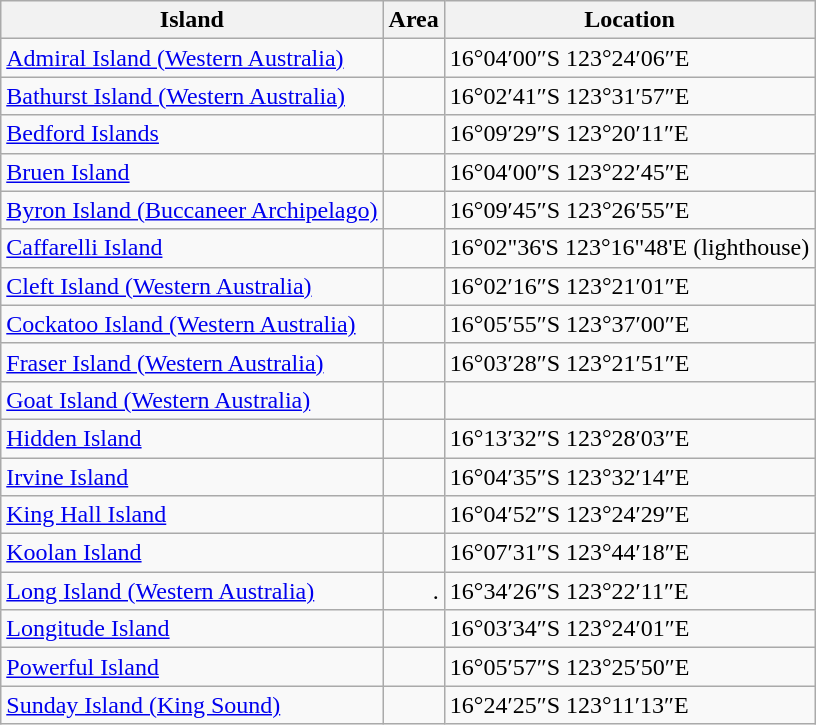<table class="wikitable sortable">
<tr>
<th>Island</th>
<th>Area</th>
<th>Location</th>
</tr>
<tr>
<td><a href='#'>Admiral Island (Western Australia)</a></td>
<td align=right></td>
<td>16°04′00″S 123°24′06″E</td>
</tr>
<tr>
<td><a href='#'>Bathurst Island (Western Australia)</a></td>
<td align=right></td>
<td>16°02′41″S 123°31′57″E</td>
</tr>
<tr>
<td><a href='#'>Bedford Islands</a></td>
<td align=right></td>
<td>16°09′29″S 123°20′11″E</td>
</tr>
<tr>
<td><a href='#'>Bruen Island</a></td>
<td></td>
<td>16°04′00″S 123°22′45″E</td>
</tr>
<tr>
<td><a href='#'>Byron Island (Buccaneer Archipelago)</a></td>
<td align=right></td>
<td>16°09′45″S 123°26′55″E</td>
</tr>
<tr>
<td><a href='#'>Caffarelli Island</a></td>
<td align=right></td>
<td>16°02"36'S 123°16"48'E (lighthouse)</td>
</tr>
<tr>
<td><a href='#'>Cleft Island (Western Australia)</a></td>
<td></td>
<td>16°02′16″S 123°21′01″E</td>
</tr>
<tr>
<td><a href='#'>Cockatoo Island (Western Australia)</a></td>
<td align=right></td>
<td>16°05′55″S 123°37′00″E</td>
</tr>
<tr>
<td><a href='#'>Fraser Island (Western Australia)</a></td>
<td></td>
<td>16°03′28″S 123°21′51″E</td>
</tr>
<tr>
<td><a href='#'>Goat Island (Western Australia)</a></td>
<td></td>
<td></td>
</tr>
<tr>
<td><a href='#'>Hidden Island</a></td>
<td align=right></td>
<td>16°13′32″S 123°28′03″E</td>
</tr>
<tr>
<td><a href='#'>Irvine Island</a></td>
<td align=right></td>
<td>16°04′35″S 123°32′14″E</td>
</tr>
<tr>
<td><a href='#'>King Hall Island</a></td>
<td></td>
<td>16°04′52″S 123°24′29″E</td>
</tr>
<tr>
<td><a href='#'>Koolan Island</a></td>
<td align=right></td>
<td>16°07′31″S 123°44′18″E</td>
</tr>
<tr>
<td><a href='#'>Long Island (Western Australia)</a></td>
<td align=right>.</td>
<td>16°34′26″S 123°22′11″E</td>
</tr>
<tr>
<td><a href='#'>Longitude Island</a></td>
<td></td>
<td>16°03′34″S 123°24′01″E</td>
</tr>
<tr>
<td><a href='#'>Powerful Island</a></td>
<td></td>
<td>16°05′57″S 123°25′50″E</td>
</tr>
<tr>
<td><a href='#'>Sunday Island (King Sound)</a></td>
<td align=right></td>
<td>16°24′25″S 123°11′13″E</td>
</tr>
</table>
